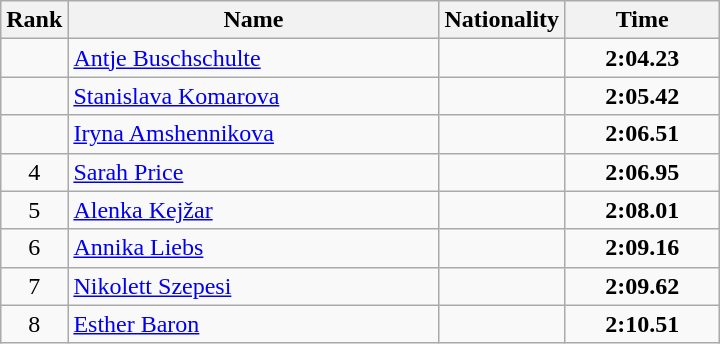<table class="wikitable">
<tr>
<th>Rank</th>
<th style="width: 15em">Name</th>
<th>Nationality</th>
<th style="width: 6em">Time</th>
</tr>
<tr>
<td align="center"></td>
<td><a href='#'>Antje Buschschulte</a></td>
<td></td>
<td align="center"><strong>2:04.23</strong></td>
</tr>
<tr>
<td align="center"></td>
<td><a href='#'>Stanislava Komarova</a></td>
<td></td>
<td align="center"><strong>2:05.42</strong></td>
</tr>
<tr>
<td align="center"></td>
<td><a href='#'>Iryna Amshennikova</a></td>
<td></td>
<td align="center"><strong>2:06.51</strong></td>
</tr>
<tr>
<td align="center">4</td>
<td><a href='#'>Sarah Price</a></td>
<td></td>
<td align="center"><strong>2:06.95</strong></td>
</tr>
<tr>
<td align="center">5</td>
<td><a href='#'>Alenka Kejžar</a></td>
<td></td>
<td align="center"><strong>2:08.01</strong></td>
</tr>
<tr>
<td align="center">6</td>
<td><a href='#'>Annika Liebs</a></td>
<td></td>
<td align="center"><strong>2:09.16</strong></td>
</tr>
<tr>
<td align="center">7</td>
<td><a href='#'>Nikolett Szepesi</a></td>
<td></td>
<td align="center"><strong>2:09.62</strong></td>
</tr>
<tr>
<td align="center">8</td>
<td><a href='#'>Esther Baron</a></td>
<td></td>
<td align="center"><strong>2:10.51</strong></td>
</tr>
</table>
